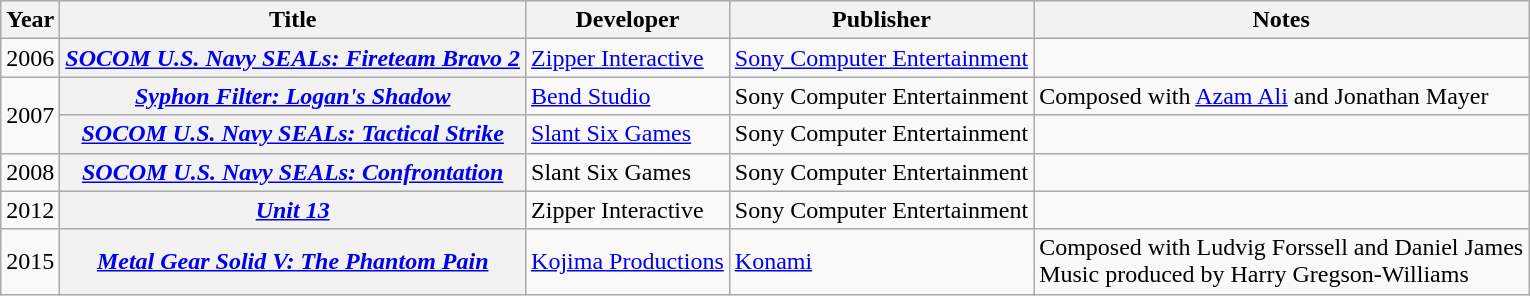<table class="wikitable plainrowheaders">
<tr>
<th>Year</th>
<th>Title</th>
<th>Developer</th>
<th>Publisher</th>
<th>Notes</th>
</tr>
<tr>
<td>2006</td>
<th scope="row" style="text-align:center;"><em><a href='#'>SOCOM U.S. Navy SEALs: Fireteam Bravo 2</a></em></th>
<td><a href='#'>Zipper Interactive</a></td>
<td><a href='#'>Sony Computer Entertainment</a></td>
<td></td>
</tr>
<tr>
<td rowspan="2">2007</td>
<th scope="row" style="text-align:center;"><em><a href='#'>Syphon Filter: Logan's Shadow</a></em></th>
<td><a href='#'>Bend Studio</a></td>
<td>Sony Computer Entertainment</td>
<td>Composed with <a href='#'>Azam Ali</a> and Jonathan Mayer</td>
</tr>
<tr>
<th scope="row" style="text-align:center;"><em><a href='#'>SOCOM U.S. Navy SEALs: Tactical Strike</a></em></th>
<td><a href='#'>Slant Six Games</a></td>
<td>Sony Computer Entertainment</td>
<td></td>
</tr>
<tr>
<td>2008</td>
<th scope="row" style="text-align:center;"><em><a href='#'>SOCOM U.S. Navy SEALs: Confrontation</a></em></th>
<td>Slant Six Games</td>
<td>Sony Computer Entertainment</td>
<td></td>
</tr>
<tr>
<td>2012</td>
<th scope="row" style="text-align:center;"><em><a href='#'>Unit 13</a></em></th>
<td>Zipper Interactive</td>
<td>Sony Computer Entertainment</td>
<td></td>
</tr>
<tr>
<td>2015</td>
<th scope="row" style="text-align:center;"><em><a href='#'>Metal Gear Solid V: The Phantom Pain</a></em></th>
<td><a href='#'>Kojima Productions</a></td>
<td><a href='#'>Konami</a></td>
<td>Composed with Ludvig Forssell and Daniel James<br>Music produced by Harry Gregson-Williams</td>
</tr>
</table>
